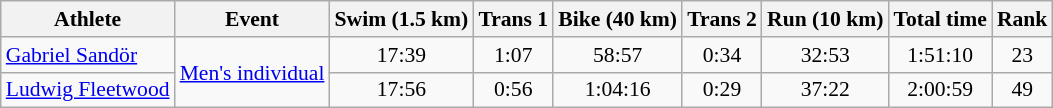<table class="wikitable" style="font-size:90%">
<tr>
<th>Athlete</th>
<th>Event</th>
<th>Swim (1.5 km)</th>
<th>Trans 1</th>
<th>Bike (40 km)</th>
<th>Trans 2</th>
<th>Run (10 km)</th>
<th>Total time</th>
<th>Rank</th>
</tr>
<tr align=center>
<td align=left><a href='#'>Gabriel Sandör</a></td>
<td align=left rowspan=2><a href='#'>Men's individual</a></td>
<td>17:39</td>
<td>1:07</td>
<td>58:57</td>
<td>0:34</td>
<td>32:53</td>
<td>1:51:10</td>
<td>23</td>
</tr>
<tr align=center>
<td align=left><a href='#'>Ludwig Fleetwood</a></td>
<td>17:56</td>
<td>0:56</td>
<td>1:04:16</td>
<td>0:29</td>
<td>37:22</td>
<td>2:00:59</td>
<td>49</td>
</tr>
</table>
